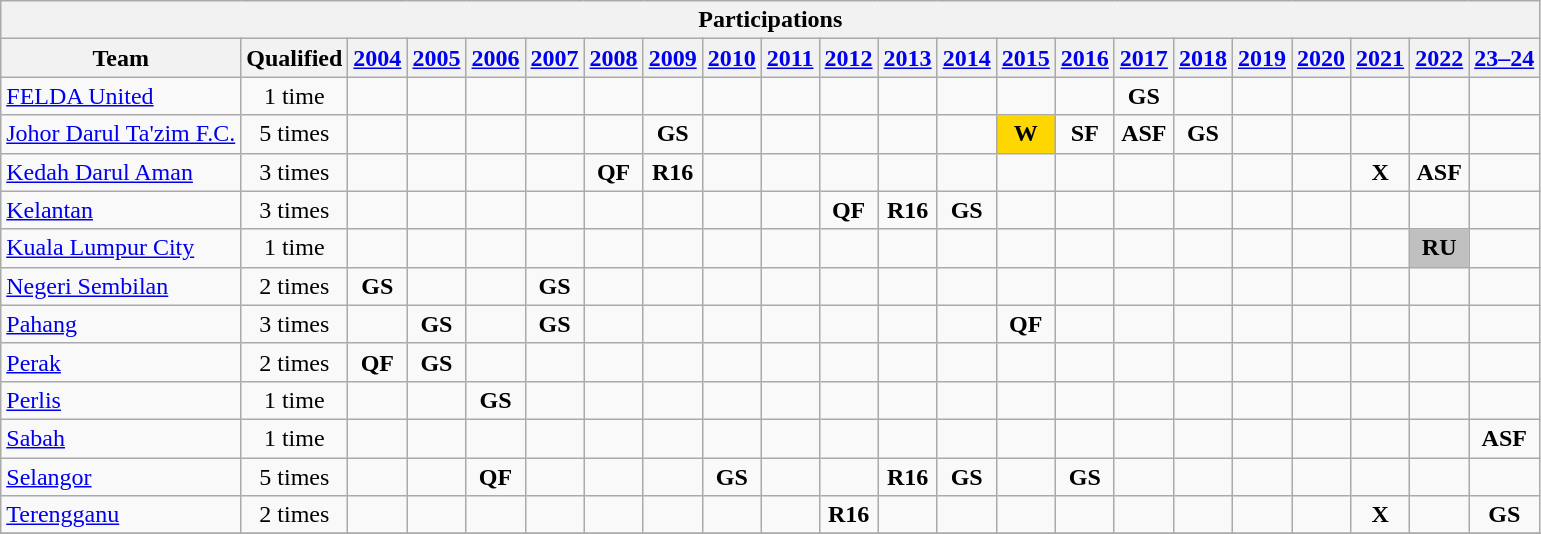<table class="wikitable">
<tr>
<th colspan=23>Participations</th>
</tr>
<tr>
<th>Team</th>
<th>Qualified</th>
<th><a href='#'>2004</a></th>
<th><a href='#'>2005</a></th>
<th><a href='#'>2006</a></th>
<th><a href='#'>2007</a></th>
<th><a href='#'>2008</a></th>
<th><a href='#'>2009</a></th>
<th><a href='#'>2010</a></th>
<th><a href='#'>2011</a></th>
<th><a href='#'>2012</a></th>
<th><a href='#'>2013</a></th>
<th><a href='#'>2014</a></th>
<th><a href='#'>2015</a></th>
<th><a href='#'>2016</a></th>
<th><a href='#'>2017</a></th>
<th><a href='#'>2018</a></th>
<th><a href='#'>2019</a></th>
<th><a href='#'>2020</a></th>
<th><a href='#'>2021</a></th>
<th><a href='#'>2022</a></th>
<th><a href='#'>23–24</a></th>
</tr>
<tr align=center>
<td align=left><a href='#'>FELDA United</a></td>
<td>1 time</td>
<td></td>
<td></td>
<td></td>
<td></td>
<td></td>
<td></td>
<td></td>
<td></td>
<td></td>
<td></td>
<td></td>
<td></td>
<td></td>
<td><strong>GS</strong></td>
<td></td>
<td></td>
<td></td>
<td></td>
<td></td>
<td></td>
</tr>
<tr align=center>
<td align=left><a href='#'>Johor Darul Ta'zim F.C.</a></td>
<td>5 times</td>
<td></td>
<td></td>
<td></td>
<td></td>
<td></td>
<td><strong>GS</strong></td>
<td></td>
<td></td>
<td></td>
<td></td>
<td></td>
<td bgcolor="gold"><strong>W</strong></td>
<td><strong>SF</strong></td>
<td><strong>ASF</strong></td>
<td><strong>GS</strong></td>
<td></td>
<td></td>
<td></td>
<td></td>
<td></td>
</tr>
<tr align=center>
<td align=left><a href='#'>Kedah Darul Aman</a></td>
<td>3 times</td>
<td></td>
<td></td>
<td></td>
<td></td>
<td><strong>QF</strong></td>
<td><strong>R16</strong></td>
<td></td>
<td></td>
<td></td>
<td></td>
<td></td>
<td></td>
<td></td>
<td></td>
<td></td>
<td></td>
<td></td>
<td><strong>X</strong></td>
<td><strong>ASF</strong></td>
<td></td>
</tr>
<tr align=center>
<td align=left><a href='#'>Kelantan</a></td>
<td>3 times</td>
<td></td>
<td></td>
<td></td>
<td></td>
<td></td>
<td></td>
<td></td>
<td></td>
<td><strong>QF</strong></td>
<td><strong>R16</strong></td>
<td><strong>GS</strong></td>
<td></td>
<td></td>
<td></td>
<td></td>
<td></td>
<td></td>
<td></td>
<td></td>
<td></td>
</tr>
<tr align=center>
<td align=left><a href='#'>Kuala Lumpur City</a></td>
<td>1 time</td>
<td></td>
<td></td>
<td></td>
<td></td>
<td></td>
<td></td>
<td></td>
<td></td>
<td></td>
<td></td>
<td></td>
<td></td>
<td></td>
<td></td>
<td></td>
<td></td>
<td></td>
<td></td>
<td bgcolor="silver"><strong>RU</strong></td>
<td></td>
</tr>
<tr align=center>
<td align=left><a href='#'>Negeri Sembilan</a></td>
<td>2 times</td>
<td><strong>GS</strong></td>
<td></td>
<td></td>
<td><strong>GS</strong></td>
<td></td>
<td></td>
<td></td>
<td></td>
<td></td>
<td></td>
<td></td>
<td></td>
<td></td>
<td></td>
<td></td>
<td></td>
<td></td>
<td></td>
<td></td>
<td></td>
</tr>
<tr align=center>
<td align=left><a href='#'>Pahang</a></td>
<td>3 times</td>
<td></td>
<td><strong>GS</strong></td>
<td></td>
<td><strong>GS</strong></td>
<td></td>
<td></td>
<td></td>
<td></td>
<td></td>
<td></td>
<td></td>
<td><strong>QF</strong></td>
<td></td>
<td></td>
<td></td>
<td></td>
<td></td>
<td></td>
<td></td>
<td></td>
</tr>
<tr align=center>
<td align=left><a href='#'>Perak</a></td>
<td>2 times</td>
<td><strong>QF</strong></td>
<td><strong>GS</strong></td>
<td></td>
<td></td>
<td></td>
<td></td>
<td></td>
<td></td>
<td></td>
<td></td>
<td></td>
<td></td>
<td></td>
<td></td>
<td></td>
<td></td>
<td></td>
<td></td>
<td></td>
<td></td>
</tr>
<tr align=center>
<td align=left><a href='#'>Perlis</a></td>
<td>1 time</td>
<td></td>
<td></td>
<td><strong>GS</strong></td>
<td></td>
<td></td>
<td></td>
<td></td>
<td></td>
<td></td>
<td></td>
<td></td>
<td></td>
<td></td>
<td></td>
<td></td>
<td></td>
<td></td>
<td></td>
<td></td>
<td></td>
</tr>
<tr align=center>
<td align=left><a href='#'>Sabah</a></td>
<td>1 time</td>
<td></td>
<td></td>
<td></td>
<td></td>
<td></td>
<td></td>
<td></td>
<td></td>
<td></td>
<td></td>
<td></td>
<td></td>
<td></td>
<td></td>
<td></td>
<td></td>
<td></td>
<td></td>
<td></td>
<td><strong>ASF</strong></td>
</tr>
<tr align=center>
<td align=left><a href='#'>Selangor</a></td>
<td>5 times</td>
<td></td>
<td></td>
<td><strong>QF</strong></td>
<td></td>
<td></td>
<td></td>
<td><strong>GS</strong></td>
<td></td>
<td></td>
<td><strong>R16</strong></td>
<td><strong>GS</strong></td>
<td></td>
<td><strong>GS</strong></td>
<td></td>
<td></td>
<td></td>
<td></td>
<td></td>
<td></td>
<td></td>
</tr>
<tr align=center>
<td align=left><a href='#'>Terengganu</a></td>
<td>2 times</td>
<td></td>
<td></td>
<td></td>
<td></td>
<td></td>
<td></td>
<td></td>
<td></td>
<td><strong>R16</strong></td>
<td></td>
<td></td>
<td></td>
<td></td>
<td></td>
<td></td>
<td></td>
<td></td>
<td><strong>X</strong></td>
<td></td>
<td><strong>GS</strong></td>
</tr>
<tr>
</tr>
</table>
